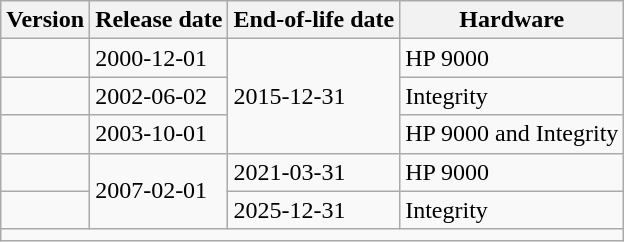<table class="wikitable" style="text-align:left; margin-left:1em; margin-right:0">
<tr>
<th>Version</th>
<th>Release date</th>
<th>End-of-life date</th>
<th>Hardware</th>
</tr>
<tr>
<td></td>
<td>2000-12-01</td>
<td rowspan="3">2015-12-31</td>
<td>HP 9000</td>
</tr>
<tr>
<td></td>
<td>2002-06-02</td>
<td>Integrity</td>
</tr>
<tr>
<td></td>
<td>2003-10-01</td>
<td>HP 9000 and Integrity</td>
</tr>
<tr>
<td></td>
<td rowspan="2">2007-02-01</td>
<td>2021-03-31</td>
<td>HP 9000</td>
</tr>
<tr>
<td></td>
<td>2025-12-31</td>
<td>Integrity</td>
</tr>
<tr>
<td colspan="4"><small></small></td>
</tr>
</table>
